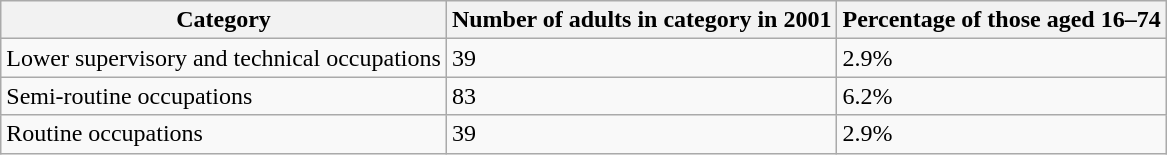<table class="wikitable">
<tr>
<th>Category</th>
<th>Number of adults in category in 2001</th>
<th>Percentage of those aged 16–74</th>
</tr>
<tr>
<td>Lower supervisory and technical occupations</td>
<td>39</td>
<td>2.9%</td>
</tr>
<tr>
<td>Semi-routine occupations</td>
<td>83</td>
<td>6.2%</td>
</tr>
<tr>
<td>Routine occupations</td>
<td>39</td>
<td>2.9%</td>
</tr>
</table>
